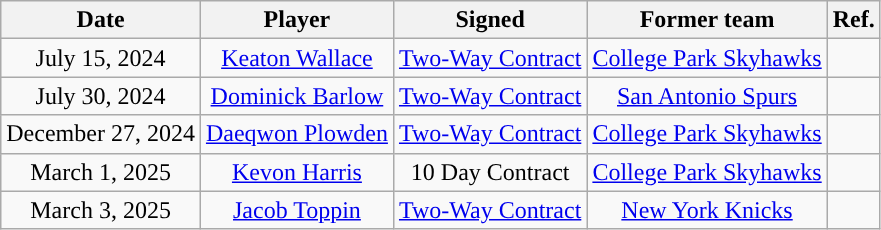<table class="wikitable sortable sortable" style="text-align: center">
<tr>
<th>Date</th>
<th>Player</th>
<th>Signed</th>
<th>Former team</th>
<th>Ref.</th>
</tr>
<tr>
<td>July 15, 2024</td>
<td><a href='#'>Keaton Wallace</a></td>
<td><a href='#'>Two-Way Contract</a></td>
<td><a href='#'>College Park Skyhawks</a></td>
<td></td>
</tr>
<tr>
<td>July 30, 2024</td>
<td><a href='#'>Dominick Barlow</a></td>
<td><a href='#'>Two-Way Contract</a></td>
<td><a href='#'>San Antonio Spurs</a></td>
<td></td>
</tr>
<tr>
<td>December 27, 2024</td>
<td><a href='#'>Daeqwon Plowden</a></td>
<td><a href='#'>Two-Way Contract</a></td>
<td><a href='#'>College Park Skyhawks</a></td>
<td></td>
</tr>
<tr>
<td>March 1, 2025</td>
<td><a href='#'>Kevon Harris</a></td>
<td>10 Day Contract</td>
<td><a href='#'>College Park Skyhawks</a></td>
<td></td>
</tr>
<tr>
<td>March 3, 2025</td>
<td><a href='#'>Jacob Toppin</a></td>
<td><a href='#'>Two-Way Contract</a></td>
<td><a href='#'>New York Knicks</a></td>
<td></td>
</tr>
</table>
